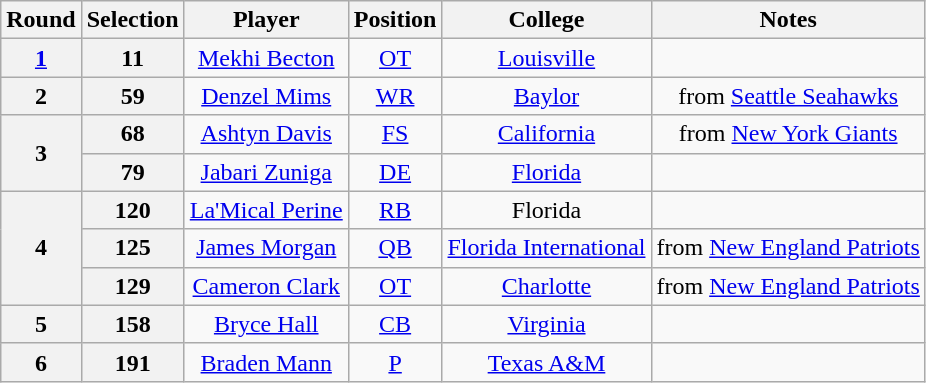<table class="wikitable" style="text-align:center">
<tr>
<th>Round</th>
<th>Selection</th>
<th>Player</th>
<th>Position</th>
<th>College</th>
<th>Notes</th>
</tr>
<tr>
<th><a href='#'>1</a></th>
<th>11</th>
<td><a href='#'>Mekhi Becton</a></td>
<td><a href='#'>OT</a></td>
<td><a href='#'>Louisville</a></td>
<td></td>
</tr>
<tr>
<th>2</th>
<th>59</th>
<td><a href='#'>Denzel Mims</a></td>
<td><a href='#'>WR</a></td>
<td><a href='#'>Baylor</a></td>
<td>from <a href='#'>Seattle Seahawks</a></td>
</tr>
<tr>
<th rowspan=2>3</th>
<th>68</th>
<td><a href='#'>Ashtyn Davis</a></td>
<td><a href='#'>FS</a></td>
<td><a href='#'>California</a></td>
<td>from <a href='#'>New York Giants</a></td>
</tr>
<tr>
<th>79</th>
<td><a href='#'>Jabari Zuniga</a></td>
<td><a href='#'>DE</a></td>
<td><a href='#'>Florida</a></td>
<td></td>
</tr>
<tr>
<th rowspan=3>4</th>
<th>120</th>
<td><a href='#'>La'Mical Perine</a></td>
<td><a href='#'>RB</a></td>
<td>Florida</td>
<td></td>
</tr>
<tr>
<th>125</th>
<td><a href='#'>James Morgan</a></td>
<td><a href='#'>QB</a></td>
<td><a href='#'>Florida International</a></td>
<td>from <a href='#'>New England Patriots</a></td>
</tr>
<tr>
<th>129</th>
<td><a href='#'>Cameron Clark</a></td>
<td><a href='#'>OT</a></td>
<td><a href='#'>Charlotte</a></td>
<td>from <a href='#'>New England Patriots</a></td>
</tr>
<tr>
<th>5</th>
<th>158</th>
<td><a href='#'>Bryce Hall</a></td>
<td><a href='#'>CB</a></td>
<td><a href='#'>Virginia</a></td>
<td></td>
</tr>
<tr>
<th>6</th>
<th>191</th>
<td><a href='#'>Braden Mann</a></td>
<td><a href='#'>P</a></td>
<td><a href='#'>Texas A&M</a></td>
<td></td>
</tr>
</table>
